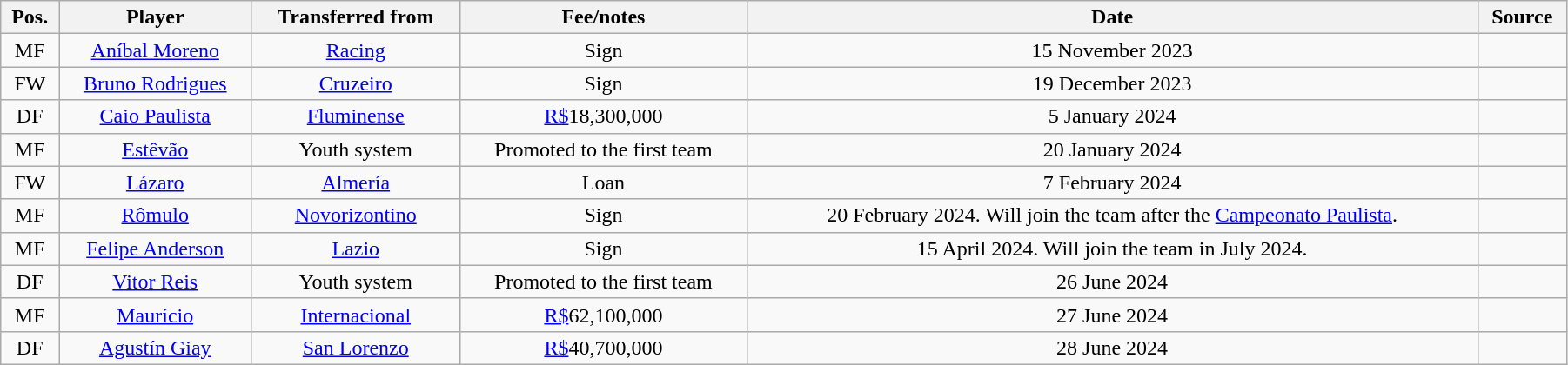<table class="wikitable sortable" style="width:95%; text-align:center">
<tr>
<th>Pos.</th>
<th>Player</th>
<th>Transferred from</th>
<th>Fee/notes</th>
<th>Date</th>
<th>Source</th>
</tr>
<tr>
<td>MF</td>
<td> <a href='#'>Aníbal Moreno</a></td>
<td> <a href='#'>Racing</a></td>
<td>Sign</td>
<td>15 November 2023</td>
<td align=center></td>
</tr>
<tr>
<td>FW</td>
<td> <a href='#'>Bruno Rodrigues</a></td>
<td> <a href='#'>Cruzeiro</a></td>
<td>Sign</td>
<td>19 December 2023</td>
<td align=center></td>
</tr>
<tr>
<td>DF</td>
<td> <a href='#'>Caio Paulista</a></td>
<td> <a href='#'>Fluminense</a></td>
<td><a href='#'>R$</a>18,300,000</td>
<td>5 January 2024</td>
<td align=center></td>
</tr>
<tr>
<td>MF</td>
<td> <a href='#'>Estêvão</a></td>
<td>Youth system</td>
<td>Promoted to the first team</td>
<td>20 January 2024</td>
<td align=center></td>
</tr>
<tr>
<td>FW</td>
<td> <a href='#'>Lázaro</a></td>
<td> <a href='#'>Almería</a></td>
<td>Loan</td>
<td>7 February 2024</td>
<td align=center></td>
</tr>
<tr>
<td>MF</td>
<td> <a href='#'>Rômulo</a></td>
<td> <a href='#'>Novorizontino</a></td>
<td>Sign</td>
<td>20 February 2024. Will join the team after the <a href='#'>Campeonato Paulista</a>.</td>
<td align=center></td>
</tr>
<tr>
<td>MF</td>
<td> <a href='#'>Felipe Anderson</a></td>
<td> <a href='#'>Lazio</a></td>
<td>Sign</td>
<td>15 April 2024. Will join the team in July 2024.</td>
<td align=center></td>
</tr>
<tr>
<td>DF</td>
<td> <a href='#'>Vitor Reis</a></td>
<td>Youth system</td>
<td>Promoted to the first team</td>
<td>26 June 2024</td>
<td align=center></td>
</tr>
<tr>
<td>MF</td>
<td> <a href='#'>Maurício</a></td>
<td> <a href='#'>Internacional</a></td>
<td><a href='#'>R$</a>62,100,000</td>
<td>27 June 2024</td>
<td align=center></td>
</tr>
<tr>
<td>DF</td>
<td> <a href='#'>Agustín Giay</a></td>
<td> <a href='#'>San Lorenzo</a></td>
<td><a href='#'>R$</a>40,700,000</td>
<td>28 June 2024</td>
<td align=center></td>
</tr>
</table>
